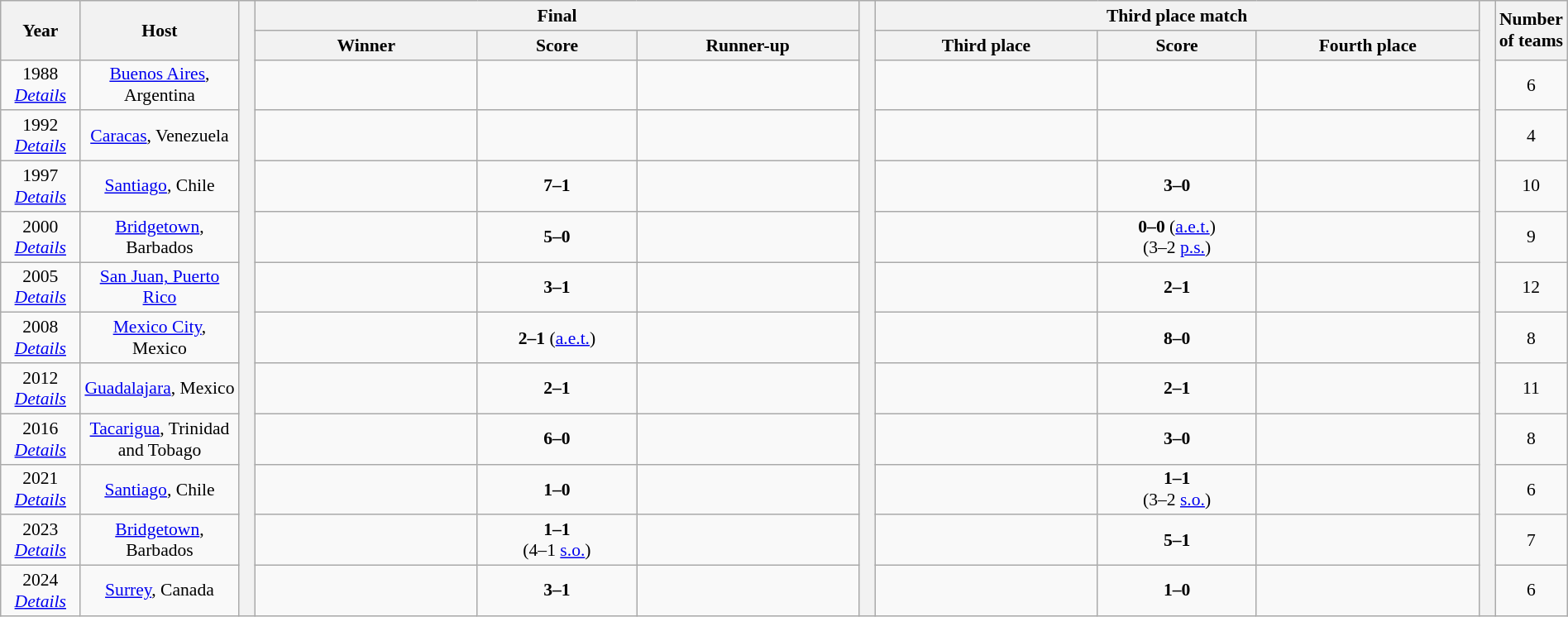<table class="wikitable" style="text-align:center;width:100%; font-size:90%;">
<tr>
<th rowspan=2 width=5%>Year</th>
<th rowspan=2 width=10%>Host</th>
<th width=1% rowspan=13></th>
<th colspan=3>Final</th>
<th width=1% rowspan=13></th>
<th colspan=3>Third place match</th>
<th width=1% rowspan=13></th>
<th width=4% rowspan=2>Number of teams</th>
</tr>
<tr>
<th width=14%>Winner</th>
<th width=10%>Score</th>
<th width=14%>Runner-up</th>
<th width=14%>Third place</th>
<th width=10%>Score</th>
<th width=14%>Fourth place</th>
</tr>
<tr>
<td>1988<br><em><a href='#'>Details</a></em></td>
<td><a href='#'>Buenos Aires</a>, Argentina</td>
<td><strong></strong></td>
<td></td>
<td></td>
<td></td>
<td></td>
<td></td>
<td>6</td>
</tr>
<tr>
<td>1992<br><em><a href='#'>Details</a></em></td>
<td><a href='#'>Caracas</a>, Venezuela</td>
<td><strong></strong></td>
<td></td>
<td></td>
<td></td>
<td></td>
<td></td>
<td>4</td>
</tr>
<tr>
<td>1997<br><em><a href='#'>Details</a></em></td>
<td><a href='#'>Santiago</a>, Chile</td>
<td><strong></strong></td>
<td><strong>7–1</strong></td>
<td></td>
<td></td>
<td><strong>3–0</strong></td>
<td></td>
<td>10</td>
</tr>
<tr>
<td>2000<br><em><a href='#'>Details</a></em></td>
<td><a href='#'>Bridgetown</a>, Barbados</td>
<td><strong></strong></td>
<td><strong>5–0</strong></td>
<td></td>
<td></td>
<td><strong>0–0</strong> (<a href='#'>a.e.t.</a>)<br>(3–2 <a href='#'>p.s.</a>)</td>
<td></td>
<td>9</td>
</tr>
<tr>
<td>2005<br><em><a href='#'>Details</a></em></td>
<td><a href='#'>San Juan, Puerto Rico</a></td>
<td><strong></strong></td>
<td><strong>3–1</strong></td>
<td></td>
<td></td>
<td><strong>2–1</strong></td>
<td></td>
<td>12</td>
</tr>
<tr>
<td>2008<br><em><a href='#'>Details</a></em></td>
<td><a href='#'>Mexico City</a>, Mexico</td>
<td><strong></strong></td>
<td><strong>2–1</strong> (<a href='#'>a.e.t.</a>)</td>
<td></td>
<td></td>
<td><strong>8–0</strong></td>
<td></td>
<td>8</td>
</tr>
<tr>
<td>2012<br><em><a href='#'>Details</a></em></td>
<td><a href='#'>Guadalajara</a>, Mexico</td>
<td><strong></strong></td>
<td><strong>2–1</strong></td>
<td></td>
<td></td>
<td><strong>2–1</strong></td>
<td></td>
<td>11</td>
</tr>
<tr>
<td>2016<br><em><a href='#'>Details</a></em></td>
<td><a href='#'>Tacarigua</a>, Trinidad and Tobago</td>
<td><strong></strong></td>
<td><strong>6–0</strong></td>
<td></td>
<td></td>
<td><strong>3–0</strong></td>
<td></td>
<td>8</td>
</tr>
<tr>
<td>2021<br><em><a href='#'>Details</a></em></td>
<td><a href='#'>Santiago</a>, Chile</td>
<td><strong></strong></td>
<td><strong>1–0</strong></td>
<td></td>
<td></td>
<td><strong>1–1</strong><br>(3–2 <a href='#'>s.o.</a>)</td>
<td></td>
<td>6</td>
</tr>
<tr>
<td>2023<br><em><a href='#'>Details</a></em></td>
<td><a href='#'>Bridgetown</a>, Barbados</td>
<td><strong></strong></td>
<td><strong>1–1</strong><br>(4–1 <a href='#'>s.o.</a>)</td>
<td></td>
<td></td>
<td><strong>5–1</strong></td>
<td></td>
<td>7</td>
</tr>
<tr>
<td>2024<br><em><a href='#'>Details</a></em></td>
<td><a href='#'>Surrey</a>, Canada</td>
<td><strong></strong></td>
<td><strong>3–1</strong></td>
<td></td>
<td></td>
<td><strong>1–0</strong></td>
<td></td>
<td>6</td>
</tr>
</table>
